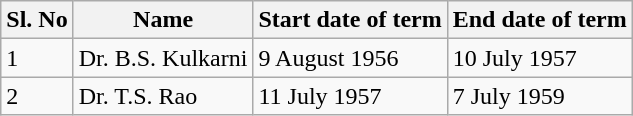<table class="wikitable">
<tr>
<th>Sl. No</th>
<th>Name</th>
<th>Start date of term</th>
<th>End date of term</th>
</tr>
<tr>
<td>1</td>
<td>Dr. B.S. Kulkarni</td>
<td>9 August 1956</td>
<td>10 July 1957</td>
</tr>
<tr>
<td>2</td>
<td>Dr. T.S. Rao</td>
<td>11 July 1957</td>
<td>7 July 1959</td>
</tr>
</table>
